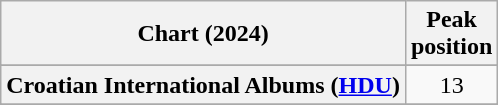<table class="wikitable sortable plainrowheaders" style="text-align:center">
<tr>
<th scope="col">Chart (2024)</th>
<th scope="col">Peak<br>position</th>
</tr>
<tr>
</tr>
<tr>
<th scope="row">Croatian International Albums (<a href='#'>HDU</a>)</th>
<td>13</td>
</tr>
<tr>
</tr>
<tr>
</tr>
<tr>
</tr>
</table>
